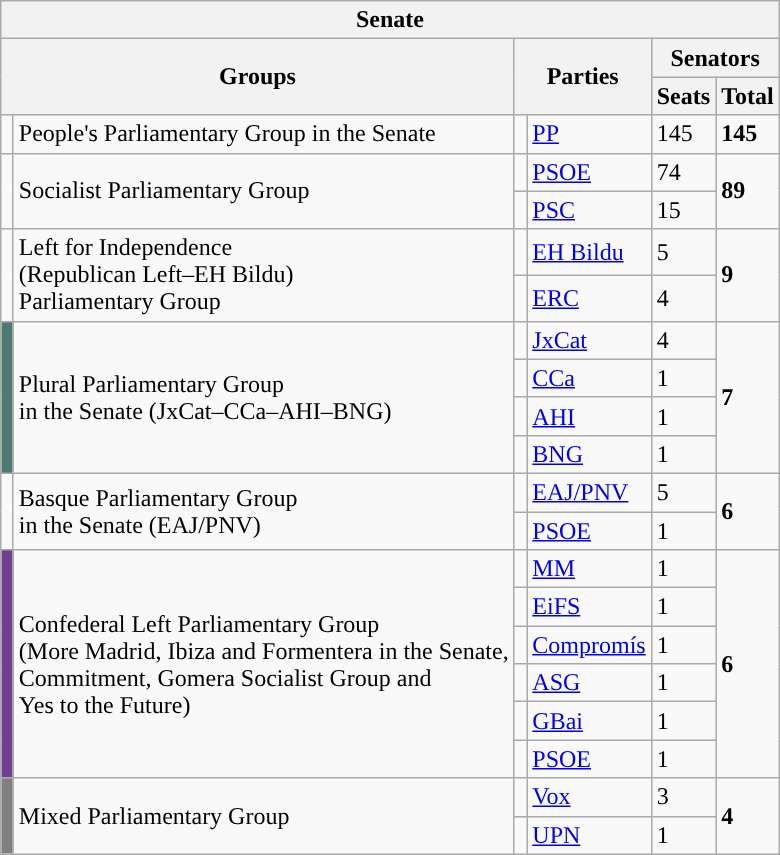<table class="wikitable" style="text-align:left;">
<tr>
<th colspan="6">Senate</th>
</tr>
<tr>
<th rowspan="2" colspan="2">Groups</th>
<th rowspan="2" colspan="2">Parties</th>
<th colspan="2">Senators</th>
</tr>
<tr>
<th>Seats</th>
<th>Total</th>
</tr>
<tr>
<td width="1" style="color:inherit;background:"></td>
<td>People's Parliamentary Group in the Senate</td>
<td style="color:inherit;background:"></td>
<td><a href='#'>PP</a></td>
<td>145</td>
<td><strong>145</strong></td>
</tr>
<tr>
<td rowspan="2" style="color:inherit;background:"></td>
<td rowspan="2">Socialist Parliamentary Group</td>
<td width="1" style="color:inherit;background:"></td>
<td><a href='#'>PSOE</a></td>
<td>74</td>
<td rowspan="2"><strong>89</strong></td>
</tr>
<tr>
<td style="color:inherit;background:"></td>
<td><a href='#'>PSC</a></td>
<td>15</td>
</tr>
<tr>
<td rowspan="2" style="color:inherit;background:"></td>
<td rowspan="2">Left for Independence<br>(Republican Left–EH Bildu)<br>Parliamentary Group</td>
<td style="color:inherit;background:"></td>
<td><a href='#'>EH Bildu</a></td>
<td>5</td>
<td rowspan="2"><strong>9</strong></td>
</tr>
<tr>
<td style="color:inherit;background:"></td>
<td><a href='#'>ERC</a></td>
<td>4</td>
</tr>
<tr>
<td rowspan="4" bgcolor="#4E7972"></td>
<td rowspan="4">Plural Parliamentary Group<br>in the Senate (JxCat–CCa–AHI–BNG)</td>
<td style="color:inherit;background:"></td>
<td><a href='#'>JxCat</a></td>
<td>4</td>
<td rowspan="4"><strong>7</strong></td>
</tr>
<tr>
<td style="color:inherit;background:"></td>
<td><a href='#'>CCa</a></td>
<td>1</td>
</tr>
<tr>
<td style="color:inherit;background:"></td>
<td><a href='#'>AHI</a></td>
<td>1</td>
</tr>
<tr>
<td style="color:inherit;background:"></td>
<td><a href='#'>BNG</a></td>
<td>1</td>
</tr>
<tr>
<td rowspan="2" style="color:inherit;background:"></td>
<td rowspan="2">Basque Parliamentary Group<br>in the Senate (EAJ/PNV)</td>
<td style="color:inherit;background:"></td>
<td><a href='#'>EAJ/PNV</a></td>
<td>5</td>
<td rowspan="2"><strong>6</strong></td>
</tr>
<tr>
<td style="color:inherit;background:"></td>
<td><a href='#'>PSOE</a></td>
<td>1</td>
</tr>
<tr>
<td rowspan="6" bgcolor="#713F92"></td>
<td rowspan="6">Confederal Left Parliamentary Group<br>(More Madrid, Ibiza and Formentera in the Senate,<br>Commitment, Gomera Socialist Group and<br>Yes to the Future)</td>
<td style="color:inherit;background:"></td>
<td><a href='#'>MM</a></td>
<td>1</td>
<td rowspan="6"><strong>6</strong></td>
</tr>
<tr>
<td style="color:inherit;background:"></td>
<td><a href='#'>EiFS</a></td>
<td>1</td>
</tr>
<tr>
<td style="color:inherit;background:"></td>
<td><a href='#'>Compromís</a></td>
<td>1</td>
</tr>
<tr>
<td style="color:inherit;background:"></td>
<td><a href='#'>ASG</a></td>
<td>1</td>
</tr>
<tr>
<td style="color:inherit;background:"></td>
<td><a href='#'>GBai</a></td>
<td>1</td>
</tr>
<tr>
<td style="color:inherit;background:"></td>
<td><a href='#'>PSOE</a></td>
<td>1</td>
</tr>
<tr>
<td rowspan="2" bgcolor="gray"></td>
<td rowspan="2">Mixed Parliamentary Group</td>
<td style="color:inherit;background:"></td>
<td><a href='#'>Vox</a></td>
<td>3</td>
<td rowspan="2"><strong>4</strong></td>
</tr>
<tr>
<td style="color:inherit;background:"></td>
<td><a href='#'>UPN</a></td>
<td>1</td>
</tr>
</table>
